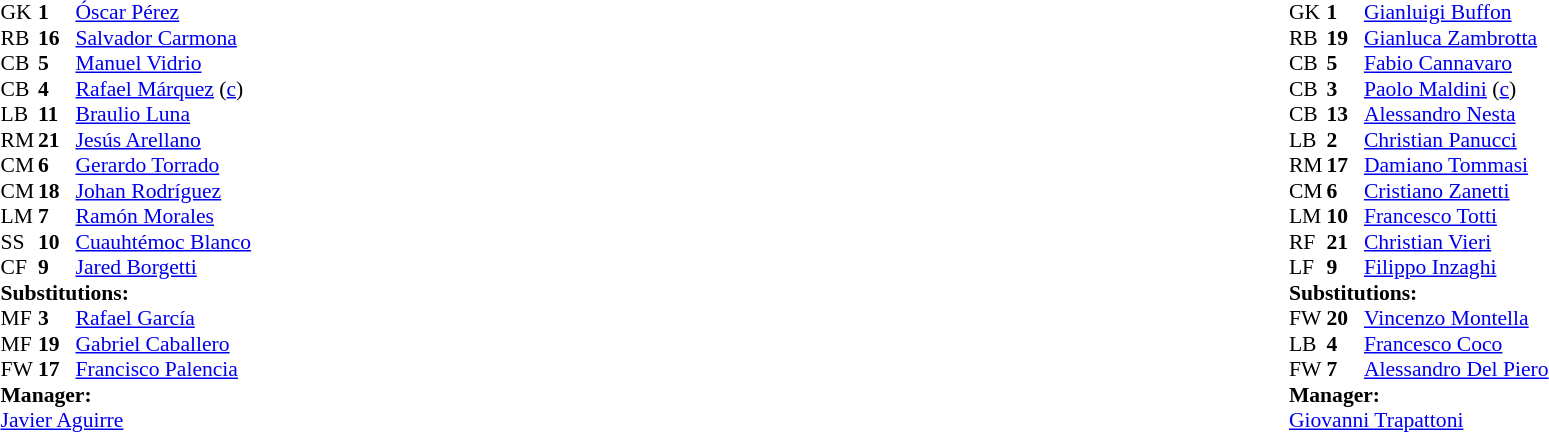<table width="100%">
<tr>
<td valign="top" width="50%"><br><table style="font-size: 90%" cellspacing="0" cellpadding="0">
<tr>
<th width="25"></th>
<th width="25"></th>
</tr>
<tr>
<td>GK</td>
<td><strong>1</strong></td>
<td><a href='#'>Óscar Pérez</a></td>
<td></td>
</tr>
<tr>
<td>RB</td>
<td><strong>16</strong></td>
<td><a href='#'>Salvador Carmona</a></td>
</tr>
<tr>
<td>CB</td>
<td><strong>5</strong></td>
<td><a href='#'>Manuel Vidrio</a></td>
</tr>
<tr>
<td>CB</td>
<td><strong>4</strong></td>
<td><a href='#'>Rafael Márquez</a> (<a href='#'>c</a>)</td>
</tr>
<tr>
<td>LB</td>
<td><strong>11</strong></td>
<td><a href='#'>Braulio Luna</a></td>
</tr>
<tr>
<td>RM</td>
<td><strong>21</strong></td>
<td><a href='#'>Jesús Arellano</a></td>
<td></td>
</tr>
<tr>
<td>CM</td>
<td><strong>6</strong></td>
<td><a href='#'>Gerardo Torrado</a></td>
</tr>
<tr>
<td>CM</td>
<td><strong>18</strong></td>
<td><a href='#'>Johan Rodríguez</a></td>
<td></td>
<td></td>
</tr>
<tr>
<td>LM</td>
<td><strong>7</strong></td>
<td><a href='#'>Ramón Morales</a></td>
<td></td>
<td></td>
</tr>
<tr>
<td>SS</td>
<td><strong>10</strong></td>
<td><a href='#'>Cuauhtémoc Blanco</a></td>
</tr>
<tr>
<td>CF</td>
<td><strong>9</strong></td>
<td><a href='#'>Jared Borgetti</a></td>
<td></td>
<td></td>
</tr>
<tr>
<td colspan=3><strong>Substitutions:</strong></td>
</tr>
<tr>
<td>MF</td>
<td><strong>3</strong></td>
<td><a href='#'>Rafael García</a></td>
<td></td>
<td></td>
</tr>
<tr>
<td>MF</td>
<td><strong>19</strong></td>
<td><a href='#'>Gabriel Caballero</a></td>
<td></td>
<td></td>
</tr>
<tr>
<td>FW</td>
<td><strong>17</strong></td>
<td><a href='#'>Francisco Palencia</a></td>
<td></td>
<td></td>
</tr>
<tr>
<td colspan=3><strong>Manager:</strong></td>
</tr>
<tr>
<td colspan="4"><a href='#'>Javier Aguirre</a></td>
</tr>
</table>
</td>
<td valign="top"></td>
<td valign="top" width="50%"><br><table style="font-size: 90%" cellspacing="0" cellpadding="0" align=center>
<tr>
<th width="25"></th>
<th width="25"></th>
</tr>
<tr>
<td>GK</td>
<td><strong>1</strong></td>
<td><a href='#'>Gianluigi Buffon</a></td>
</tr>
<tr>
<td>RB</td>
<td><strong>19</strong></td>
<td><a href='#'>Gianluca Zambrotta</a></td>
<td></td>
</tr>
<tr>
<td>CB</td>
<td><strong>5</strong></td>
<td><a href='#'>Fabio Cannavaro</a></td>
<td></td>
</tr>
<tr>
<td>CB</td>
<td><strong>3</strong></td>
<td><a href='#'>Paolo Maldini</a> (<a href='#'>c</a>)</td>
</tr>
<tr>
<td>CB</td>
<td><strong>13</strong></td>
<td><a href='#'>Alessandro Nesta</a></td>
</tr>
<tr>
<td>LB</td>
<td><strong>2</strong></td>
<td><a href='#'>Christian Panucci</a></td>
<td></td>
<td></td>
</tr>
<tr>
<td>RM</td>
<td><strong>17</strong></td>
<td><a href='#'>Damiano Tommasi</a></td>
</tr>
<tr>
<td>CM</td>
<td><strong>6</strong></td>
<td><a href='#'>Cristiano Zanetti</a></td>
</tr>
<tr>
<td>LM</td>
<td><strong>10</strong></td>
<td><a href='#'>Francesco Totti</a></td>
<td></td>
<td></td>
</tr>
<tr>
<td>RF</td>
<td><strong>21</strong></td>
<td><a href='#'>Christian Vieri</a></td>
</tr>
<tr>
<td>LF</td>
<td><strong>9</strong></td>
<td><a href='#'>Filippo Inzaghi</a></td>
<td></td>
<td></td>
</tr>
<tr>
<td colspan=3><strong>Substitutions:</strong></td>
</tr>
<tr>
<td>FW</td>
<td><strong>20</strong></td>
<td><a href='#'>Vincenzo Montella</a></td>
<td></td>
<td></td>
</tr>
<tr>
<td>LB</td>
<td><strong>4</strong></td>
<td><a href='#'>Francesco Coco</a></td>
<td></td>
<td></td>
</tr>
<tr>
<td>FW</td>
<td><strong>7</strong></td>
<td><a href='#'>Alessandro Del Piero</a></td>
<td></td>
<td></td>
</tr>
<tr>
<td colspan=3><strong>Manager:</strong></td>
</tr>
<tr>
<td colspan="4"><a href='#'>Giovanni Trapattoni</a></td>
</tr>
</table>
</td>
</tr>
</table>
